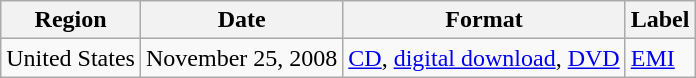<table class="wikitable">
<tr>
<th>Region</th>
<th>Date</th>
<th>Format</th>
<th>Label</th>
</tr>
<tr>
<td>United States</td>
<td>November 25, 2008</td>
<td><a href='#'>CD</a>, <a href='#'>digital download</a>, <a href='#'>DVD</a></td>
<td><a href='#'>EMI</a></td>
</tr>
</table>
